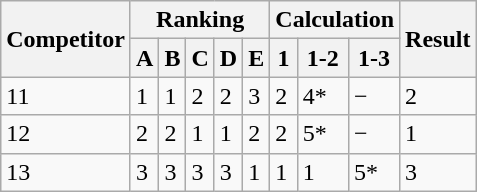<table class="wikitable">
<tr>
<th rowspan="2">Competitor</th>
<th colspan="5">Ranking</th>
<th colspan="3">Calculation</th>
<th rowspan="2">Result</th>
</tr>
<tr>
<th>A</th>
<th>B</th>
<th>C</th>
<th>D</th>
<th>E</th>
<th>1</th>
<th>1-2</th>
<th>1-3</th>
</tr>
<tr>
<td>11</td>
<td>1</td>
<td>1</td>
<td>2</td>
<td>2</td>
<td>3</td>
<td>2</td>
<td>4*</td>
<td>−</td>
<td>2</td>
</tr>
<tr>
<td>12</td>
<td>2</td>
<td>2</td>
<td>1</td>
<td>1</td>
<td>2</td>
<td>2</td>
<td>5*</td>
<td>−</td>
<td>1</td>
</tr>
<tr>
<td>13</td>
<td>3</td>
<td>3</td>
<td>3</td>
<td>3</td>
<td>1</td>
<td>1</td>
<td>1</td>
<td>5*</td>
<td>3</td>
</tr>
</table>
